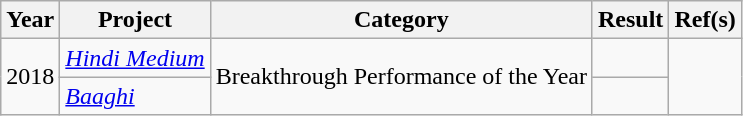<table class="wikitable style">
<tr>
<th>Year</th>
<th>Project</th>
<th>Category</th>
<th>Result</th>
<th>Ref(s)</th>
</tr>
<tr>
<td rowspan="2">2018</td>
<td><em><a href='#'>Hindi Medium</a></em></td>
<td rowspan="2">Breakthrough Performance of the Year</td>
<td></td>
<td rowspan="2"></td>
</tr>
<tr>
<td><em><a href='#'>Baaghi</a></em></td>
<td></td>
</tr>
</table>
